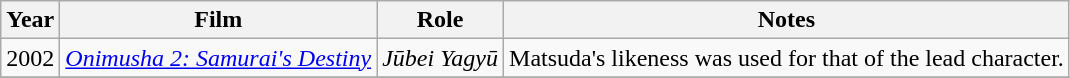<table class="wikitable">
<tr>
<th>Year</th>
<th>Film</th>
<th>Role</th>
<th>Notes</th>
</tr>
<tr>
<td>2002</td>
<td><em> <a href='#'>Onimusha 2: Samurai's Destiny</a> </em></td>
<td><em> Jūbei Yagyū </em></td>
<td>Matsuda's likeness was used for that of the lead character.</td>
</tr>
<tr>
</tr>
</table>
